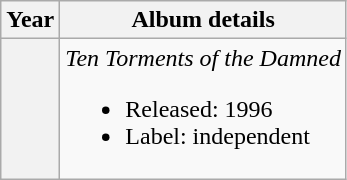<table class="wikitable plainrowheaders">
<tr>
<th>Year</th>
<th>Album details</th>
</tr>
<tr>
<th></th>
<td><em>Ten Torments of the Damned</em><br><ul><li>Released: 1996</li><li>Label: independent</li></ul></td>
</tr>
</table>
